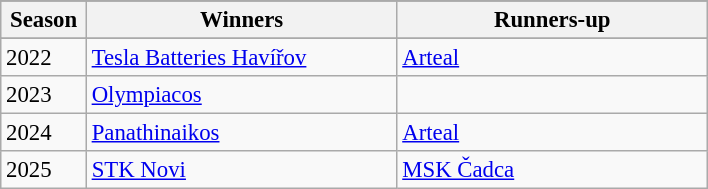<table class="wikitable sortable" align="center" bgcolor="#f7f8ff" cellpadding="3" cellspacing="0" border="1" style="font-size: 95%; border: gray solid 1px; border-collapse: collapse; text-align: left;">
<tr bgcolor="#CCCCCC" style="background-color: silver;">
</tr>
<tr bgcolor="#EFEFEF">
<th width="50">Season</th>
<th width="200">Winners</th>
<th width="200">Runners-up</th>
</tr>
<tr bgcolor="#EFEFEF">
</tr>
<tr>
<td>2022</td>
<td align=left> <a href='#'>Tesla Batteries Havířov</a></td>
<td align=left> <a href='#'>Arteal</a></td>
</tr>
<tr>
<td>2023</td>
<td align=left> <a href='#'>Olympiacos</a></td>
<td align=left></td>
</tr>
<tr>
<td>2024</td>
<td align=left> <a href='#'>Panathinaikos</a></td>
<td align=left> <a href='#'>Arteal</a></td>
</tr>
<tr>
<td>2025</td>
<td align=left> <a href='#'>STK Novi</a></td>
<td align=left> <a href='#'>MSK Čadca</a></td>
</tr>
</table>
